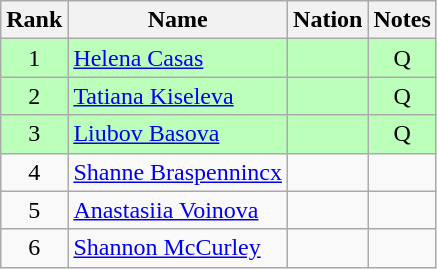<table class="wikitable sortable" style="text-align:center">
<tr>
<th>Rank</th>
<th>Name</th>
<th>Nation</th>
<th>Notes</th>
</tr>
<tr bgcolor=bbffbb>
<td>1</td>
<td align=left><a href='#'>Helena Casas</a></td>
<td align=left></td>
<td>Q</td>
</tr>
<tr bgcolor=bbffbb>
<td>2</td>
<td align=left><a href='#'>Tatiana Kiseleva</a></td>
<td align=left></td>
<td>Q</td>
</tr>
<tr bgcolor=bbffbb>
<td>3</td>
<td align=left><a href='#'>Liubov Basova</a></td>
<td align=left></td>
<td>Q</td>
</tr>
<tr>
<td>4</td>
<td align=left><a href='#'>Shanne Braspennincx</a></td>
<td align=left></td>
<td></td>
</tr>
<tr>
<td>5</td>
<td align=left><a href='#'>Anastasiia Voinova</a></td>
<td align=left></td>
<td></td>
</tr>
<tr>
<td>6</td>
<td align=left><a href='#'>Shannon McCurley</a></td>
<td align=left></td>
<td></td>
</tr>
</table>
